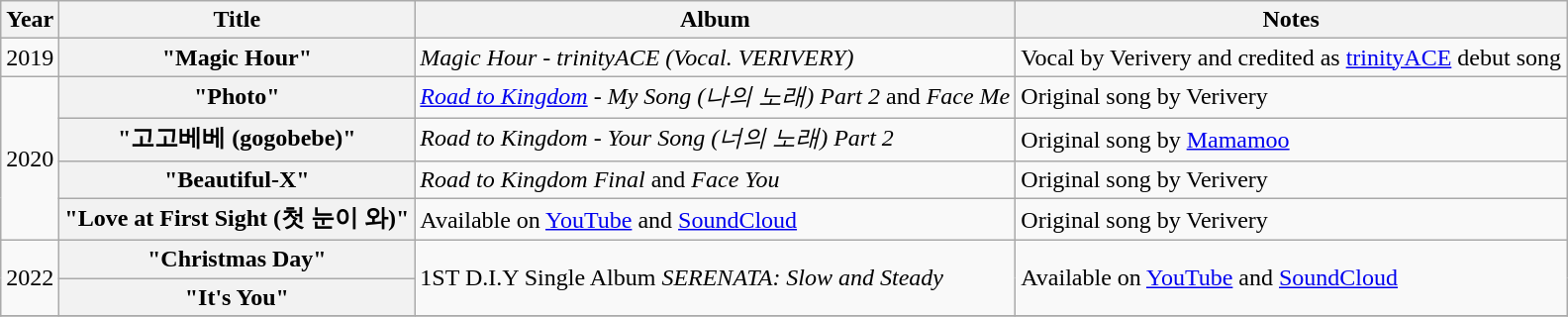<table class="wikitable plainrowheaders">
<tr>
<th scope="col">Year</th>
<th scope="col">Title</th>
<th scope="col">Album</th>
<th scope="col">Notes</th>
</tr>
<tr>
<td>2019</td>
<th scope="row">"Magic Hour" </th>
<td><em>Magic Hour - trinityACE (Vocal. VERIVERY)</em></td>
<td>Vocal by Verivery and credited as <a href='#'>trinityACE</a> debut song</td>
</tr>
<tr>
<td rowspan="4">2020</td>
<th scope="row">"Photo"</th>
<td><em><a href='#'>Road to Kingdom</a> - My Song (나의 노래) Part 2</em> and <em>Face Me</em></td>
<td>Original song by Verivery</td>
</tr>
<tr>
<th scope="row">"고고베베 (gogobebe)"</th>
<td><em>Road to Kingdom - Your Song (너의 노래) Part 2</em></td>
<td>Original song by <a href='#'>Mamamoo</a></td>
</tr>
<tr>
<th scope="row">"Beautiful-X"</th>
<td><em>Road to Kingdom Final</em>  and <em>Face You</em></td>
<td>Original song by Verivery</td>
</tr>
<tr>
<th scope="row">"Love at First Sight (첫 눈이 와)"</th>
<td>Available on <a href='#'>YouTube</a> and <a href='#'>SoundCloud</a></td>
<td>Original song by Verivery</td>
</tr>
<tr>
<td rowspan="2">2022</td>
<th scope="row">"Christmas Day"</th>
<td rowspan="2">1ST D.I.Y Single Album <em>SERENATA: Slow and Steady</em></td>
<td rowspan="2">Available on <a href='#'>YouTube</a> and <a href='#'>SoundCloud</a></td>
</tr>
<tr>
<th scope="row">"It's You"</th>
</tr>
<tr>
</tr>
</table>
